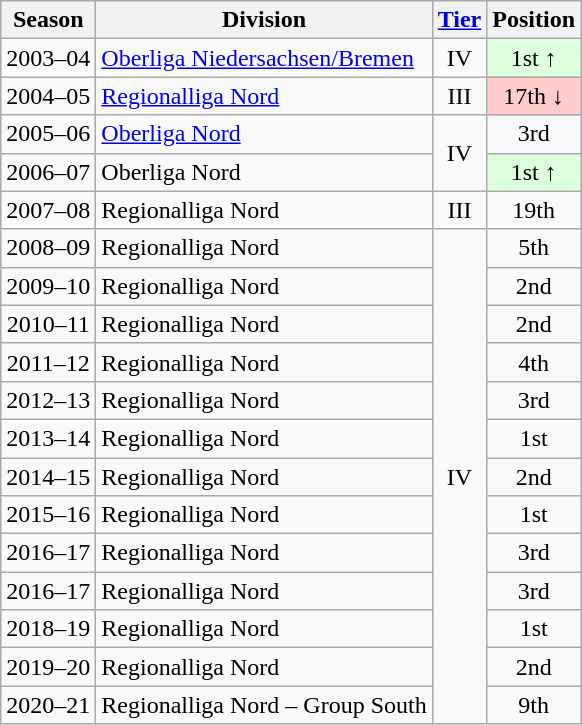<table class="wikitable" style="text-align:center">
<tr>
<th>Season</th>
<th>Division</th>
<th><a href='#'>Tier</a></th>
<th>Position</th>
</tr>
<tr>
<td>2003–04</td>
<td align="left"><a href='#'>Oberliga Niedersachsen/Bremen</a></td>
<td>IV</td>
<td style="background:#ddffdd">1st ↑</td>
</tr>
<tr>
<td>2004–05</td>
<td align="left"><a href='#'>Regionalliga Nord</a></td>
<td>III</td>
<td style="background:#ffcccc">17th ↓</td>
</tr>
<tr>
<td>2005–06</td>
<td align="left"><a href='#'>Oberliga Nord</a></td>
<td rowspan=2>IV</td>
<td>3rd</td>
</tr>
<tr>
<td>2006–07</td>
<td align="left">Oberliga Nord</td>
<td style="background:#ddffdd">1st ↑</td>
</tr>
<tr>
<td>2007–08</td>
<td align="left">Regionalliga Nord</td>
<td>III</td>
<td>19th</td>
</tr>
<tr>
<td>2008–09</td>
<td align="left">Regionalliga Nord</td>
<td rowspan=13>IV</td>
<td>5th</td>
</tr>
<tr>
<td>2009–10</td>
<td align="left">Regionalliga Nord</td>
<td>2nd</td>
</tr>
<tr>
<td>2010–11</td>
<td align="left">Regionalliga Nord</td>
<td>2nd</td>
</tr>
<tr>
<td>2011–12</td>
<td align="left">Regionalliga Nord</td>
<td>4th</td>
</tr>
<tr>
<td>2012–13</td>
<td align="left">Regionalliga Nord</td>
<td>3rd</td>
</tr>
<tr>
<td>2013–14</td>
<td align="left">Regionalliga Nord</td>
<td>1st</td>
</tr>
<tr>
<td>2014–15</td>
<td align="left">Regionalliga Nord</td>
<td>2nd</td>
</tr>
<tr>
<td>2015–16</td>
<td align="left">Regionalliga Nord</td>
<td>1st</td>
</tr>
<tr>
<td>2016–17</td>
<td align="left">Regionalliga Nord</td>
<td>3rd</td>
</tr>
<tr>
<td>2016–17</td>
<td align="left">Regionalliga Nord</td>
<td>3rd</td>
</tr>
<tr>
<td>2018–19</td>
<td align="left">Regionalliga Nord</td>
<td>1st</td>
</tr>
<tr>
<td>2019–20</td>
<td align="left">Regionalliga Nord</td>
<td>2nd</td>
</tr>
<tr>
<td>2020–21</td>
<td align="left">Regionalliga Nord – Group South</td>
<td>9th</td>
</tr>
</table>
